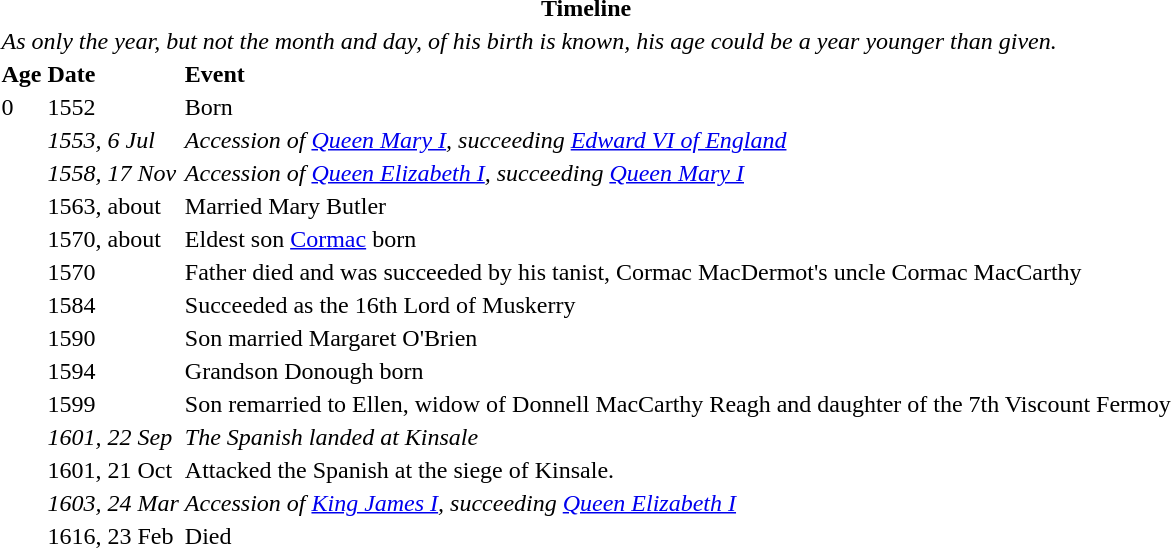<table>
<tr>
<th colspan=3>Timeline</th>
</tr>
<tr>
<td colspan=3><em>As only the year, but not the month and day, of his birth is known, his age could be a year younger than given.</em></td>
</tr>
<tr>
<th align=left>Age</th>
<th align=left>Date</th>
<th align=left>Event</th>
</tr>
<tr>
<td>0</td>
<td>1552</td>
<td>Born</td>
</tr>
<tr>
<td></td>
<td><em>1553, 6 Jul</em></td>
<td><em>Accession of <a href='#'>Queen Mary I</a>, succeeding <a href='#'>Edward VI of England</a></em></td>
</tr>
<tr>
<td></td>
<td><em>1558, 17 Nov</em></td>
<td><em>Accession of <a href='#'>Queen Elizabeth I</a>, succeeding <a href='#'>Queen Mary I</a></em></td>
</tr>
<tr>
<td></td>
<td>1563, about</td>
<td>Married Mary Butler</td>
</tr>
<tr>
<td></td>
<td>1570, about</td>
<td>Eldest son <a href='#'>Cormac</a> born</td>
</tr>
<tr>
<td></td>
<td>1570</td>
<td>Father died and was succeeded by his tanist, Cormac MacDermot's uncle Cormac MacCarthy</td>
</tr>
<tr>
<td></td>
<td>1584</td>
<td>Succeeded as the 16th Lord of Muskerry</td>
</tr>
<tr>
<td></td>
<td>1590</td>
<td>Son married Margaret O'Brien</td>
</tr>
<tr>
<td></td>
<td>1594</td>
<td>Grandson Donough born</td>
</tr>
<tr>
<td></td>
<td>1599</td>
<td>Son remarried to Ellen, widow of Donnell MacCarthy Reagh and daughter of the 7th Viscount Fermoy</td>
</tr>
<tr>
<td></td>
<td><em>1601, 22 Sep</em></td>
<td><em>The Spanish landed at Kinsale</em></td>
</tr>
<tr>
<td></td>
<td>1601, 21 Oct</td>
<td>Attacked the Spanish at the siege of Kinsale.</td>
</tr>
<tr>
<td></td>
<td><em>1603, 24 Mar</em></td>
<td><em>Accession of <a href='#'>King James I</a>, succeeding <a href='#'>Queen Elizabeth I</a></em></td>
</tr>
<tr>
<td></td>
<td>1616, 23 Feb</td>
<td>Died</td>
</tr>
</table>
